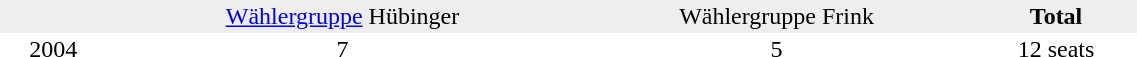<table border="0" cellpadding="2" cellspacing="0" width="60%">
<tr bgcolor="#eeeeee" align="center">
<td></td>
<td><a href='#'>Wählergruppe</a> Hübinger</td>
<td>Wählergruppe Frink</td>
<td><strong>Total</strong></td>
</tr>
<tr align="center">
<td>2004</td>
<td>7</td>
<td>5</td>
<td>12 seats</td>
</tr>
</table>
